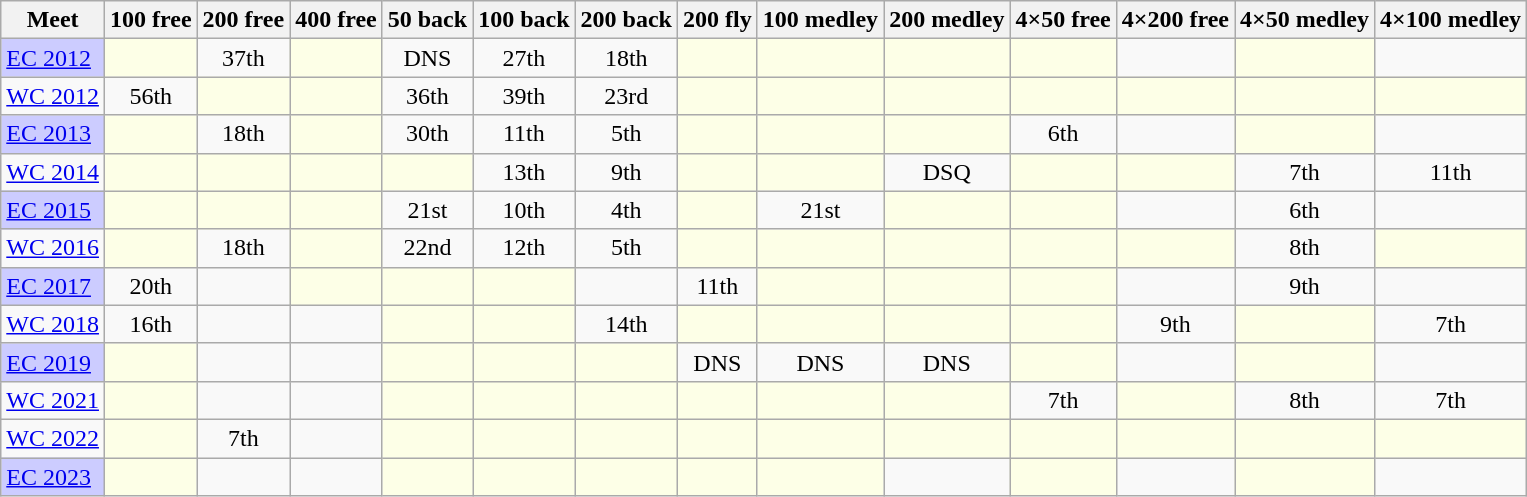<table class="sortable wikitable">
<tr>
<th>Meet</th>
<th class="unsortable">100 free</th>
<th class="unsortable">200 free</th>
<th class="unsortable">400 free</th>
<th class="unsortable">50 back</th>
<th class="unsortable">100 back</th>
<th class="unsortable">200 back</th>
<th class="unsortable">200 fly</th>
<th class="unsortable">100 medley</th>
<th class="unsortable">200 medley</th>
<th class="unsortable">4×50 free</th>
<th class="unsortable">4×200 free</th>
<th class="unsortable">4×50 medley</th>
<th class="unsortable">4×100 medley</th>
</tr>
<tr>
<td style="background:#ccccff"><a href='#'>EC 2012</a></td>
<td style="background:#fdffe7"></td>
<td align="center">37th</td>
<td style="background:#fdffe7"></td>
<td align="center">DNS</td>
<td align="center">27th</td>
<td align="center">18th</td>
<td style="background:#fdffe7"></td>
<td style="background:#fdffe7"></td>
<td style="background:#fdffe7"></td>
<td style="background:#fdffe7"></td>
<td></td>
<td style="background:#fdffe7"></td>
<td></td>
</tr>
<tr>
<td><a href='#'>WC 2012</a></td>
<td align="center">56th</td>
<td style="background:#fdffe7"></td>
<td style="background:#fdffe7"></td>
<td align="center">36th</td>
<td align="center">39th</td>
<td align="center">23rd</td>
<td style="background:#fdffe7"></td>
<td style="background:#fdffe7"></td>
<td style="background:#fdffe7"></td>
<td style="background:#fdffe7"></td>
<td style="background:#fdffe7"></td>
<td style="background:#fdffe7"></td>
<td style="background:#fdffe7"></td>
</tr>
<tr>
<td style="background:#ccccff"><a href='#'>EC 2013</a></td>
<td style="background:#fdffe7"></td>
<td align="center">18th</td>
<td style="background:#fdffe7"></td>
<td align="center">30th</td>
<td align="center">11th</td>
<td align="center">5th</td>
<td style="background:#fdffe7"></td>
<td style="background:#fdffe7"></td>
<td style="background:#fdffe7"></td>
<td align="center">6th</td>
<td></td>
<td style="background:#fdffe7"></td>
<td></td>
</tr>
<tr>
<td><a href='#'>WC 2014</a></td>
<td style="background:#fdffe7"></td>
<td style="background:#fdffe7"></td>
<td style="background:#fdffe7"></td>
<td style="background:#fdffe7"></td>
<td align="center">13th</td>
<td align="center">9th</td>
<td style="background:#fdffe7"></td>
<td style="background:#fdffe7"></td>
<td align="center">DSQ</td>
<td style="background:#fdffe7"></td>
<td style="background:#fdffe7"></td>
<td align="center">7th</td>
<td align="center">11th</td>
</tr>
<tr>
<td style="background:#ccccff"><a href='#'>EC 2015</a></td>
<td style="background:#fdffe7"></td>
<td style="background:#fdffe7"></td>
<td style="background:#fdffe7"></td>
<td align="center">21st</td>
<td align="center">10th</td>
<td align="center">4th</td>
<td style="background:#fdffe7"></td>
<td align="center">21st</td>
<td style="background:#fdffe7"></td>
<td style="background:#fdffe7"></td>
<td></td>
<td align="center">6th</td>
<td></td>
</tr>
<tr>
<td><a href='#'>WC 2016</a></td>
<td style="background:#fdffe7"></td>
<td align="center">18th</td>
<td style="background:#fdffe7"></td>
<td align="center">22nd</td>
<td align="center">12th</td>
<td align="center">5th</td>
<td style="background:#fdffe7"></td>
<td style="background:#fdffe7"></td>
<td style="background:#fdffe7"></td>
<td style="background:#fdffe7"></td>
<td style="background:#fdffe7"></td>
<td align="center">8th</td>
<td style="background:#fdffe7"></td>
</tr>
<tr>
<td style="background:#ccccff"><a href='#'>EC 2017</a></td>
<td align="center">20th</td>
<td align="center"></td>
<td style="background:#fdffe7"></td>
<td style="background:#fdffe7"></td>
<td style="background:#fdffe7"></td>
<td align="center"></td>
<td align="center">11th</td>
<td style="background:#fdffe7"></td>
<td style="background:#fdffe7"></td>
<td style="background:#fdffe7"></td>
<td></td>
<td align="center">9th</td>
<td></td>
</tr>
<tr>
<td><a href='#'>WC 2018</a></td>
<td align="center">16th</td>
<td align="center"></td>
<td align="center"></td>
<td style="background:#fdffe7"></td>
<td style="background:#fdffe7"></td>
<td align="center">14th</td>
<td style="background:#fdffe7"></td>
<td style="background:#fdffe7"></td>
<td style="background:#fdffe7"></td>
<td style="background:#fdffe7"></td>
<td align="center">9th</td>
<td style="background:#fdffe7"></td>
<td align="center">7th</td>
</tr>
<tr>
<td style="background:#ccccff"><a href='#'>EC 2019</a></td>
<td style="background:#fdffe7"></td>
<td align="center"></td>
<td align="center"></td>
<td style="background:#fdffe7"></td>
<td style="background:#fdffe7"></td>
<td style="background:#fdffe7"></td>
<td align="center">DNS</td>
<td align="center">DNS</td>
<td align="center">DNS</td>
<td style="background:#fdffe7"></td>
<td></td>
<td style="background:#fdffe7"></td>
<td></td>
</tr>
<tr>
<td><a href='#'>WC 2021</a></td>
<td style="background:#fdffe7"></td>
<td align="center"></td>
<td align="center"></td>
<td style="background:#fdffe7"></td>
<td style="background:#fdffe7"></td>
<td style="background:#fdffe7"></td>
<td style="background:#fdffe7"></td>
<td style="background:#fdffe7"></td>
<td style="background:#fdffe7"></td>
<td align="center">7th</td>
<td style="background:#fdffe7"></td>
<td align="center">8th</td>
<td align="center">7th</td>
</tr>
<tr>
<td><a href='#'>WC 2022</a></td>
<td style="background:#fdffe7"></td>
<td align="center">7th</td>
<td align="center"></td>
<td style="background:#fdffe7"></td>
<td style="background:#fdffe7"></td>
<td style="background:#fdffe7"></td>
<td style="background:#fdffe7"></td>
<td style="background:#fdffe7"></td>
<td style="background:#fdffe7"></td>
<td style="background:#fdffe7"></td>
<td style="background:#fdffe7"></td>
<td style="background:#fdffe7"></td>
<td style="background:#fdffe7"></td>
</tr>
<tr>
<td style="background:#ccccff"><a href='#'>EC 2023</a></td>
<td style="background:#fdffe7"></td>
<td align="center"></td>
<td align="center"></td>
<td style="background:#fdffe7"></td>
<td style="background:#fdffe7"></td>
<td style="background:#fdffe7"></td>
<td style="background:#fdffe7"></td>
<td style="background:#fdffe7"></td>
<td align="center"></td>
<td style="background:#fdffe7"></td>
<td></td>
<td style="background:#fdffe7"></td>
<td></td>
</tr>
</table>
